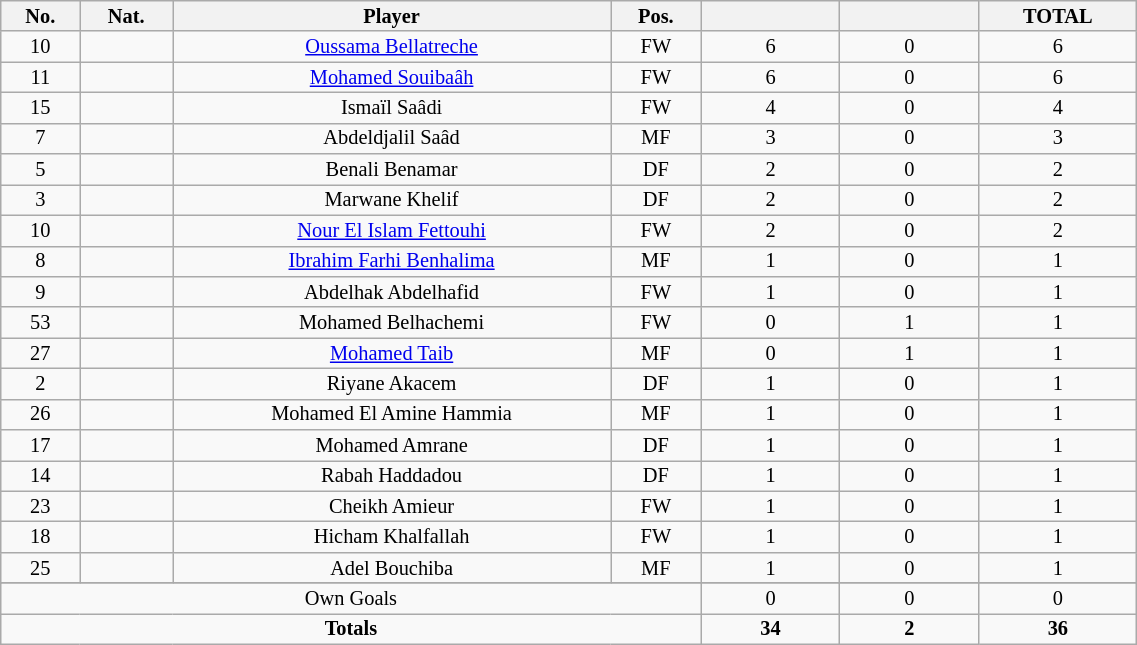<table class="wikitable sortable alternance" style="font-size:85%; text-align:center; line-height:14px; width:60%;">
<tr>
<th width=10>No.</th>
<th width=10>Nat.</th>
<th width=140>Player</th>
<th width=10>Pos.</th>
<th width=40></th>
<th width=40></th>
<th width=10>TOTAL</th>
</tr>
<tr>
<td>10</td>
<td></td>
<td><a href='#'>Oussama Bellatreche</a></td>
<td>FW</td>
<td>6</td>
<td>0</td>
<td>6</td>
</tr>
<tr>
<td>11</td>
<td></td>
<td><a href='#'>Mohamed Souibaâh</a></td>
<td>FW</td>
<td>6</td>
<td>0</td>
<td>6</td>
</tr>
<tr>
<td>15</td>
<td></td>
<td>Ismaïl Saâdi</td>
<td>FW</td>
<td>4</td>
<td>0</td>
<td>4</td>
</tr>
<tr>
<td>7</td>
<td></td>
<td>Abdeldjalil Saâd</td>
<td>MF</td>
<td>3</td>
<td>0</td>
<td>3</td>
</tr>
<tr>
<td>5</td>
<td></td>
<td>Benali Benamar</td>
<td>DF</td>
<td>2</td>
<td>0</td>
<td>2</td>
</tr>
<tr>
<td>3</td>
<td></td>
<td>Marwane Khelif</td>
<td>DF</td>
<td>2</td>
<td>0</td>
<td>2</td>
</tr>
<tr>
<td>10</td>
<td></td>
<td><a href='#'>Nour El Islam Fettouhi</a></td>
<td>FW</td>
<td>2</td>
<td>0</td>
<td>2</td>
</tr>
<tr>
<td>8</td>
<td></td>
<td><a href='#'>Ibrahim Farhi Benhalima</a></td>
<td>MF</td>
<td>1</td>
<td>0</td>
<td>1</td>
</tr>
<tr>
<td>9</td>
<td></td>
<td>Abdelhak Abdelhafid</td>
<td>FW</td>
<td>1</td>
<td>0</td>
<td>1</td>
</tr>
<tr>
<td>53</td>
<td></td>
<td>Mohamed Belhachemi</td>
<td>FW</td>
<td>0</td>
<td>1</td>
<td>1</td>
</tr>
<tr>
<td>27</td>
<td></td>
<td><a href='#'>Mohamed Taib</a></td>
<td>MF</td>
<td>0</td>
<td>1</td>
<td>1</td>
</tr>
<tr>
<td>2</td>
<td></td>
<td>Riyane Akacem</td>
<td>DF</td>
<td>1</td>
<td>0</td>
<td>1</td>
</tr>
<tr>
<td>26</td>
<td></td>
<td>Mohamed El Amine Hammia</td>
<td>MF</td>
<td>1</td>
<td>0</td>
<td>1</td>
</tr>
<tr>
<td>17</td>
<td></td>
<td>Mohamed Amrane</td>
<td>DF</td>
<td>1</td>
<td>0</td>
<td>1</td>
</tr>
<tr>
<td>14</td>
<td></td>
<td>Rabah Haddadou</td>
<td>DF</td>
<td>1</td>
<td>0</td>
<td>1</td>
</tr>
<tr>
<td>23</td>
<td></td>
<td>Cheikh Amieur</td>
<td>FW</td>
<td>1</td>
<td>0</td>
<td>1</td>
</tr>
<tr>
<td>18</td>
<td></td>
<td>Hicham Khalfallah</td>
<td>FW</td>
<td>1</td>
<td>0</td>
<td>1</td>
</tr>
<tr>
<td>25</td>
<td></td>
<td>Adel Bouchiba</td>
<td>MF</td>
<td>1</td>
<td>0</td>
<td>1</td>
</tr>
<tr>
</tr>
<tr class="sortbottom">
<td colspan="4">Own Goals</td>
<td>0</td>
<td>0</td>
<td>0</td>
</tr>
<tr class="sortbottom">
<td colspan="4"><strong>Totals</strong></td>
<td><strong>34</strong></td>
<td><strong>2</strong></td>
<td><strong>36</strong></td>
</tr>
</table>
